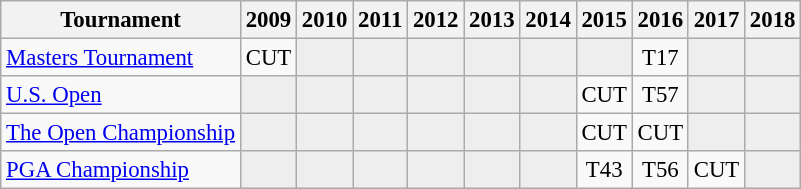<table class="wikitable" style="font-size:95%;text-align:center;">
<tr>
<th>Tournament</th>
<th>2009</th>
<th>2010</th>
<th>2011</th>
<th>2012</th>
<th>2013</th>
<th>2014</th>
<th>2015</th>
<th>2016</th>
<th>2017</th>
<th>2018</th>
</tr>
<tr>
<td align=left><a href='#'>Masters Tournament</a></td>
<td>CUT</td>
<td style="background:#eeeeee;"></td>
<td style="background:#eeeeee;"></td>
<td style="background:#eeeeee;"></td>
<td style="background:#eeeeee;"></td>
<td style="background:#eeeeee;"></td>
<td style="background:#eeeeee;"></td>
<td>T17</td>
<td style="background:#eeeeee;"></td>
<td style="background:#eeeeee;"></td>
</tr>
<tr>
<td align=left><a href='#'>U.S. Open</a></td>
<td style="background:#eeeeee;"></td>
<td style="background:#eeeeee;"></td>
<td style="background:#eeeeee;"></td>
<td style="background:#eeeeee;"></td>
<td style="background:#eeeeee;"></td>
<td style="background:#eeeeee;"></td>
<td>CUT</td>
<td>T57</td>
<td style="background:#eeeeee;"></td>
<td style="background:#eeeeee;"></td>
</tr>
<tr>
<td align=left><a href='#'>The Open Championship</a></td>
<td style="background:#eeeeee;"></td>
<td style="background:#eeeeee;"></td>
<td style="background:#eeeeee;"></td>
<td style="background:#eeeeee;"></td>
<td style="background:#eeeeee;"></td>
<td style="background:#eeeeee;"></td>
<td>CUT</td>
<td>CUT</td>
<td style="background:#eeeeee;"></td>
<td style="background:#eeeeee;"></td>
</tr>
<tr>
<td align=left><a href='#'>PGA Championship</a></td>
<td style="background:#eeeeee;"></td>
<td style="background:#eeeeee;"></td>
<td style="background:#eeeeee;"></td>
<td style="background:#eeeeee;"></td>
<td style="background:#eeeeee;"></td>
<td style="background:#eeeeee;"></td>
<td>T43</td>
<td>T56</td>
<td>CUT</td>
<td style="background:#eeeeee;"></td>
</tr>
</table>
